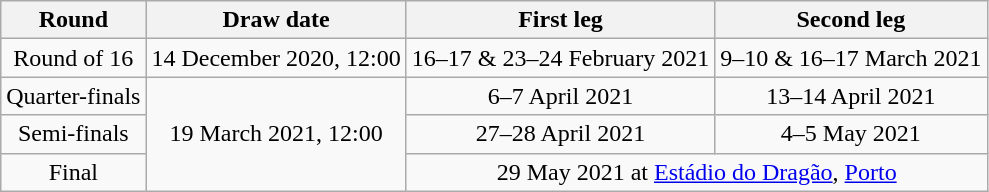<table class="wikitable" style="text-align:center">
<tr>
<th>Round</th>
<th>Draw date</th>
<th>First leg</th>
<th>Second leg</th>
</tr>
<tr>
<td>Round of 16</td>
<td>14 December 2020, 12:00</td>
<td>16–17 & 23–24 February 2021</td>
<td>9–10 & 16–17 March 2021</td>
</tr>
<tr>
<td>Quarter-finals</td>
<td rowspan="3">19 March 2021, 12:00</td>
<td>6–7 April 2021</td>
<td>13–14 April 2021</td>
</tr>
<tr>
<td>Semi-finals</td>
<td>27–28 April 2021</td>
<td>4–5 May 2021</td>
</tr>
<tr>
<td>Final</td>
<td colspan="2">29 May 2021 at <a href='#'>Estádio do Dragão</a>, <a href='#'>Porto</a></td>
</tr>
</table>
